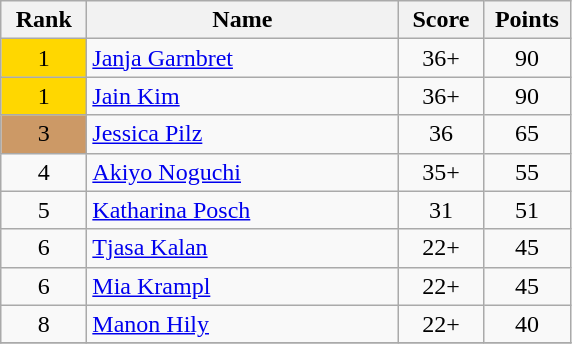<table class="wikitable">
<tr>
<th width = "50">Rank</th>
<th width = "200">Name</th>
<th width = "50">Score</th>
<th width = "50">Points</th>
</tr>
<tr>
<td align="center" style="background: gold">1</td>
<td> <a href='#'>Janja Garnbret</a></td>
<td align="center">36+</td>
<td align="center">90</td>
</tr>
<tr>
<td align="center" style="background: gold">1</td>
<td> <a href='#'>Jain Kim</a></td>
<td align="center">36+</td>
<td align="center">90</td>
</tr>
<tr>
<td align="center" style="background: #cc9966">3</td>
<td> <a href='#'>Jessica Pilz</a></td>
<td align="center">36</td>
<td align="center">65</td>
</tr>
<tr>
<td align="center">4</td>
<td> <a href='#'>Akiyo Noguchi</a></td>
<td align="center">35+</td>
<td align="center">55</td>
</tr>
<tr>
<td align="center">5</td>
<td> <a href='#'>Katharina Posch</a></td>
<td align="center">31</td>
<td align="center">51</td>
</tr>
<tr>
<td align="center">6</td>
<td> <a href='#'>Tjasa Kalan</a></td>
<td align="center">22+</td>
<td align="center">45</td>
</tr>
<tr>
<td align="center">6</td>
<td> <a href='#'>Mia Krampl</a></td>
<td align="center">22+</td>
<td align="center">45</td>
</tr>
<tr>
<td align="center">8</td>
<td> <a href='#'>Manon Hily</a></td>
<td align="center">22+</td>
<td align="center">40</td>
</tr>
<tr>
</tr>
</table>
